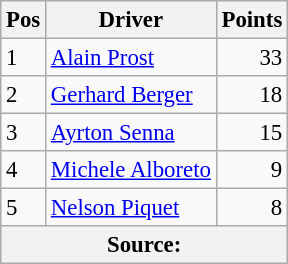<table class="wikitable" style="font-size: 95%;">
<tr>
<th>Pos</th>
<th>Driver</th>
<th>Points</th>
</tr>
<tr>
<td>1</td>
<td> <a href='#'>Alain Prost</a></td>
<td align=right>33</td>
</tr>
<tr>
<td>2</td>
<td> <a href='#'>Gerhard Berger</a></td>
<td align=right>18</td>
</tr>
<tr>
<td>3</td>
<td> <a href='#'>Ayrton Senna</a></td>
<td align=right>15</td>
</tr>
<tr>
<td>4</td>
<td> <a href='#'>Michele Alboreto</a></td>
<td align=right>9</td>
</tr>
<tr>
<td>5</td>
<td> <a href='#'>Nelson Piquet</a></td>
<td align=right>8</td>
</tr>
<tr>
<th colspan=4>Source: </th>
</tr>
</table>
